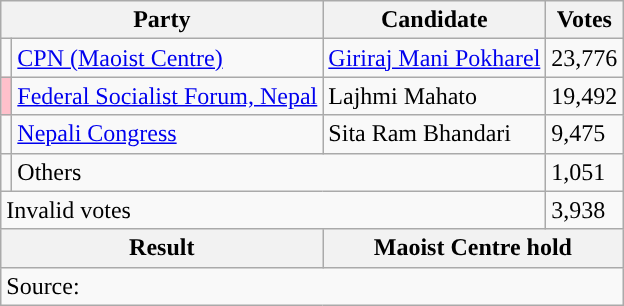<table class="wikitable">
<tr>
<th colspan="2">Party</th>
<th>Candidate</th>
<th>Votes</th>
</tr>
<tr>
<td style="background-color:"></td>
<td><a href='#'>CPN (Maoist Centre)</a></td>
<td><a href='#'>Giriraj Mani Pokharel</a></td>
<td>23,776</td>
</tr>
<tr>
<td style="background-color:pink"></td>
<td><a href='#'>Federal Socialist Forum, Nepal</a></td>
<td>Lajhmi Mahato</td>
<td>19,492</td>
</tr>
<tr>
<td style="background-color:"></td>
<td><a href='#'>Nepali Congress</a></td>
<td>Sita Ram Bhandari</td>
<td>9,475</td>
</tr>
<tr>
<td></td>
<td colspan="2">Others</td>
<td>1,051</td>
</tr>
<tr>
<td colspan="3">Invalid votes</td>
<td>3,938</td>
</tr>
<tr>
<th colspan="2">Result</th>
<th colspan="2">Maoist Centre hold</th>
</tr>
<tr>
<td colspan="4">Source: </td>
</tr>
</table>
